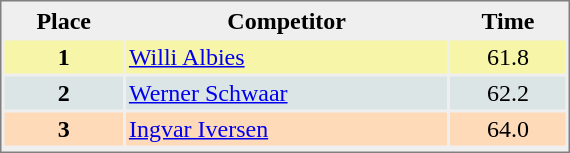<table style="border-style:solid;border-width:1px;border-color:#808080;background-color:#EFEFEF" cellspacing="2" cellpadding="2" width="380px">
<tr bgcolor="#EFEFEF">
<th align=center>Place</th>
<th align=center>Competitor</th>
<th align=center>Time</th>
</tr>
<tr align="center" valign="top" bgcolor="#F7F6A8">
<th>1</th>
<td align="left"> <a href='#'>Willi Albies</a></td>
<td align="center">61.8</td>
</tr>
<tr align="center" valign="top" bgcolor="#DCE5E5">
<th>2</th>
<td align="left"> <a href='#'>Werner Schwaar</a></td>
<td align="center">62.2</td>
</tr>
<tr align="center" valign="top" bgcolor="#FFDAB9">
<th>3</th>
<td align="left"> <a href='#'>Ingvar Iversen</a></td>
<td align="center">64.0</td>
</tr>
<tr align="center" valign="top" bgcolor="#FFFFFF">
</tr>
</table>
